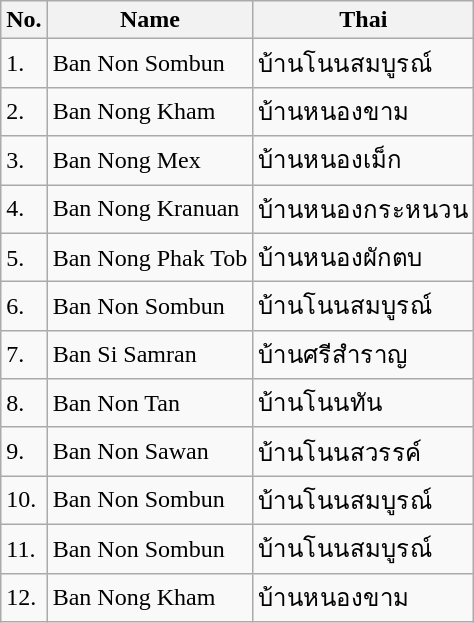<table class="wikitable sortable">
<tr>
<th>No.</th>
<th>Name</th>
<th>Thai</th>
</tr>
<tr>
<td>1.</td>
<td>Ban Non Sombun</td>
<td>บ้านโนนสมบูรณ์</td>
</tr>
<tr>
<td>2.</td>
<td>Ban Nong Kham</td>
<td>บ้านหนองขาม</td>
</tr>
<tr>
<td>3.</td>
<td>Ban Nong Mex</td>
<td>บ้านหนองเม็ก</td>
</tr>
<tr>
<td>4.</td>
<td>Ban Nong Kranuan</td>
<td>บ้านหนองกระหนวน</td>
</tr>
<tr>
<td>5.</td>
<td>Ban Nong Phak Tob</td>
<td>บ้านหนองผักตบ</td>
</tr>
<tr>
<td>6.</td>
<td>Ban Non Sombun</td>
<td>บ้านโนนสมบูรณ์</td>
</tr>
<tr>
<td>7.</td>
<td>Ban Si Samran</td>
<td>บ้านศรีสำราญ</td>
</tr>
<tr>
<td>8.</td>
<td>Ban Non Tan</td>
<td>บ้านโนนทัน</td>
</tr>
<tr>
<td>9.</td>
<td>Ban Non Sawan</td>
<td>บ้านโนนสวรรค์</td>
</tr>
<tr>
<td>10.</td>
<td>Ban Non Sombun</td>
<td>บ้านโนนสมบูรณ์</td>
</tr>
<tr>
<td>11.</td>
<td>Ban Non Sombun</td>
<td>บ้านโนนสมบูรณ์</td>
</tr>
<tr>
<td>12.</td>
<td>Ban Nong Kham</td>
<td>บ้านหนองขาม</td>
</tr>
</table>
